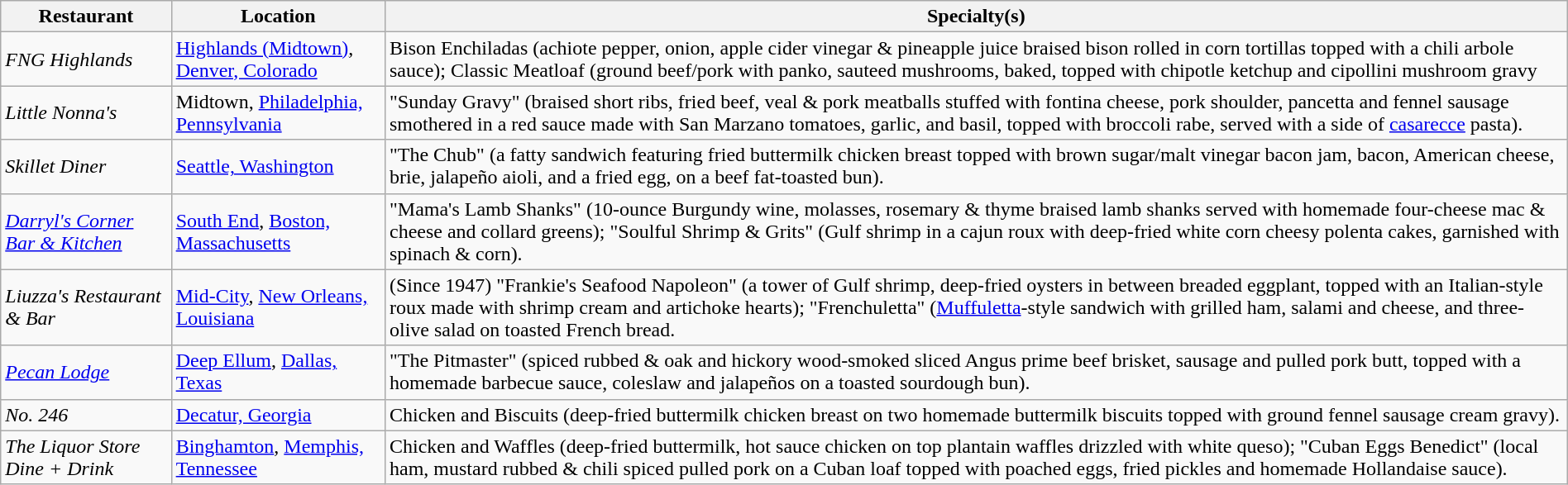<table class="wikitable" style="width:100%;">
<tr>
<th>Restaurant</th>
<th>Location</th>
<th>Specialty(s)</th>
</tr>
<tr>
<td><em>FNG Highlands</em></td>
<td><a href='#'>Highlands (Midtown)</a>, <a href='#'>Denver, Colorado</a></td>
<td>Bison Enchiladas (achiote pepper, onion, apple cider vinegar & pineapple juice braised bison rolled in corn tortillas topped with a chili arbole sauce); Classic Meatloaf (ground beef/pork with panko, sauteed mushrooms, baked, topped with chipotle ketchup and cipollini mushroom gravy</td>
</tr>
<tr>
<td><em>Little Nonna's</em></td>
<td>Midtown, <a href='#'>Philadelphia, Pennsylvania</a></td>
<td>"Sunday Gravy" (braised short ribs,  fried beef, veal & pork meatballs stuffed with fontina cheese, pork shoulder, pancetta and fennel sausage smothered in a red sauce made with San Marzano tomatoes, garlic, and basil, topped with broccoli rabe, served with a side of <a href='#'>casarecce</a> pasta).</td>
</tr>
<tr>
<td><em>Skillet Diner</em></td>
<td><a href='#'>Seattle, Washington</a></td>
<td>"The Chub" (a fatty sandwich featuring fried buttermilk chicken breast topped with brown sugar/malt vinegar bacon jam, bacon, American cheese, brie, jalapeño aioli, and a fried egg, on a beef fat-toasted bun).</td>
</tr>
<tr>
<td><em><a href='#'>Darryl's Corner Bar & Kitchen</a></em></td>
<td><a href='#'>South End</a>, <a href='#'>Boston, Massachusetts</a></td>
<td>"Mama's Lamb Shanks" (10-ounce Burgundy wine, molasses, rosemary & thyme braised lamb shanks served with homemade four-cheese mac & cheese and collard greens); "Soulful Shrimp & Grits" (Gulf shrimp in a cajun roux with  deep-fried white corn cheesy polenta cakes, garnished with spinach & corn).</td>
</tr>
<tr>
<td><em>Liuzza's Restaurant & Bar</em></td>
<td><a href='#'>Mid-City</a>, <a href='#'>New Orleans, Louisiana</a></td>
<td>(Since 1947) "Frankie's Seafood Napoleon" (a tower of Gulf shrimp, deep-fried oysters in between breaded eggplant, topped with an Italian-style roux made with shrimp cream and artichoke hearts); "Frenchuletta" (<a href='#'>Muffuletta</a>-style sandwich with grilled ham, salami and cheese, and three-olive salad on toasted French bread.</td>
</tr>
<tr>
<td><em><a href='#'>Pecan Lodge</a></em></td>
<td><a href='#'>Deep Ellum</a>, <a href='#'>Dallas, Texas</a></td>
<td>"The Pitmaster" (spiced rubbed & oak and hickory wood-smoked sliced Angus prime beef brisket, sausage and pulled pork butt, topped with a homemade barbecue sauce, coleslaw and jalapeños on a toasted sourdough bun).</td>
</tr>
<tr>
<td><em>No. 246</em></td>
<td><a href='#'>Decatur, Georgia</a></td>
<td>Chicken and Biscuits (deep-fried buttermilk chicken breast on two homemade buttermilk biscuits topped with ground fennel sausage cream gravy).</td>
</tr>
<tr>
<td><em>The Liquor Store Dine + Drink</em></td>
<td><a href='#'>Binghamton</a>, <a href='#'>Memphis, Tennessee</a></td>
<td>Chicken and Waffles (deep-fried buttermilk, hot sauce chicken on top plantain waffles drizzled with white queso); "Cuban Eggs Benedict" (local ham, mustard rubbed & chili spiced pulled pork on a Cuban loaf topped with poached eggs, fried pickles and homemade Hollandaise sauce).</td>
</tr>
</table>
